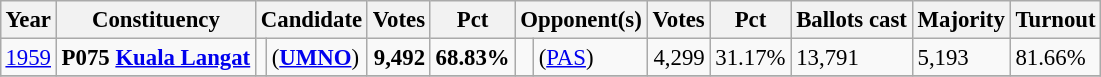<table class="wikitable" style="margin:0.5em ; font-size:95%">
<tr>
<th>Year</th>
<th>Constituency</th>
<th colspan=2>Candidate</th>
<th>Votes</th>
<th>Pct</th>
<th colspan=2>Opponent(s)</th>
<th>Votes</th>
<th>Pct</th>
<th>Ballots cast</th>
<th>Majority</th>
<th>Turnout</th>
</tr>
<tr>
<td><a href='#'>1959</a></td>
<td><strong>P075 <a href='#'>Kuala Langat</a></strong></td>
<td></td>
<td> (<a href='#'><strong>UMNO</strong></a>)</td>
<td align="right"><strong>9,492</strong></td>
<td><strong>68.83%</strong></td>
<td></td>
<td> (<a href='#'>PAS</a>)</td>
<td align="right">4,299</td>
<td>31.17%</td>
<td>13,791</td>
<td>5,193</td>
<td>81.66%</td>
</tr>
<tr>
</tr>
</table>
